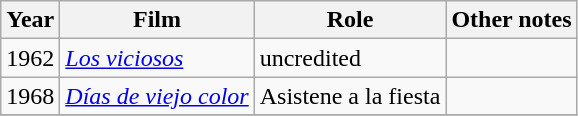<table class="wikitable">
<tr>
<th>Year</th>
<th>Film</th>
<th>Role</th>
<th>Other notes</th>
</tr>
<tr>
<td>1962</td>
<td><em><a href='#'>Los viciosos</a></em></td>
<td>uncredited</td>
<td></td>
</tr>
<tr>
<td>1968</td>
<td><em><a href='#'>Días de viejo color</a></em></td>
<td>Asistene a la fiesta</td>
<td></td>
</tr>
<tr>
</tr>
</table>
